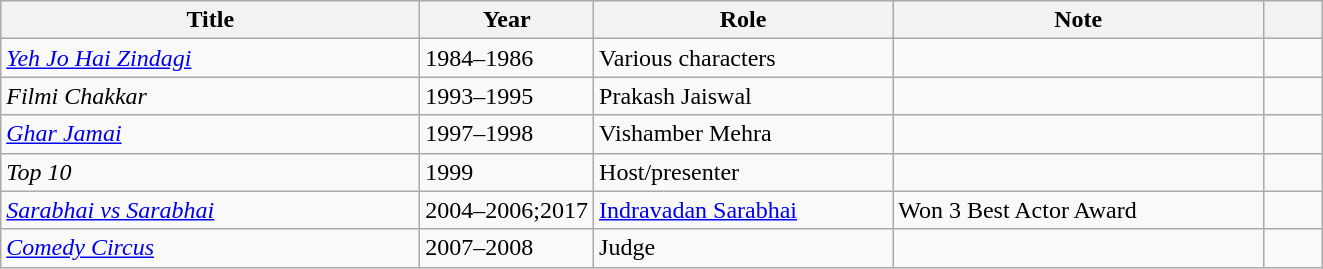<table class="wikitable sortable plainrowheaders">
<tr>
<th scope="col" style="width: 17em;">Title</th>
<th scope="col">Year</th>
<th scope="col" style="width: 12em;">Role</th>
<th scope="col" style="width: 15em;" class="unsortable">Note</th>
<th scope="col" style="width: 2em;" class="unsortable"></th>
</tr>
<tr>
<td><em><a href='#'>Yeh Jo Hai Zindagi</a> </em></td>
<td>1984–1986</td>
<td>Various characters</td>
<td></td>
<td></td>
</tr>
<tr>
<td><em>Filmi Chakkar</em></td>
<td>1993–1995</td>
<td>Prakash Jaiswal</td>
<td></td>
<td></td>
</tr>
<tr>
<td><em><a href='#'>Ghar Jamai</a></em></td>
<td>1997–1998</td>
<td>Vishamber Mehra</td>
<td></td>
<td></td>
</tr>
<tr>
<td><em>Top 10</em></td>
<td>1999</td>
<td>Host/presenter</td>
<td></td>
<td></td>
</tr>
<tr>
<td><em><a href='#'>Sarabhai vs Sarabhai</a></em></td>
<td>2004–2006;2017</td>
<td><a href='#'>Indravadan Sarabhai</a></td>
<td>Won 3 Best Actor Award</td>
<td></td>
</tr>
<tr>
<td><em><a href='#'>Comedy Circus</a></em></td>
<td>2007–2008</td>
<td>Judge</td>
<td></td>
<td></td>
</tr>
</table>
